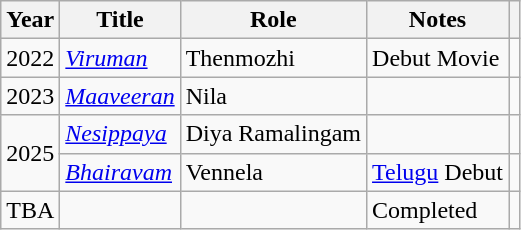<table class="wikitable sortable">
<tr>
<th scope="col">Year</th>
<th scope="col">Title</th>
<th scope="col">Role</th>
<th class="unsortable" scope="col">Notes</th>
<th class="unsortable" scope="col"></th>
</tr>
<tr>
<td>2022</td>
<td><em><a href='#'>Viruman</a></em></td>
<td>Thenmozhi</td>
<td>Debut Movie</td>
<td></td>
</tr>
<tr>
<td>2023</td>
<td><em><a href='#'>Maaveeran</a></em></td>
<td>Nila</td>
<td></td>
<td></td>
</tr>
<tr>
<td rowspan="2">2025</td>
<td><em><a href='#'>Nesippaya</a></em></td>
<td>Diya Ramalingam</td>
<td></td>
<td></td>
</tr>
<tr>
<td><em><a href='#'>Bhairavam</a></em></td>
<td>Vennela</td>
<td><a href='#'>Telugu</a> Debut</td>
<td></td>
</tr>
<tr>
<td rowspan="1">TBA</td>
<td></td>
<td></td>
<td>Completed</td>
<td></td>
</tr>
</table>
